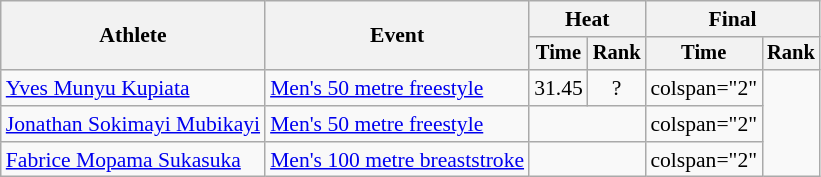<table class=wikitable style="font-size:90%">
<tr>
<th rowspan=2>Athlete</th>
<th rowspan=2>Event</th>
<th colspan=2>Heat</th>
<th colspan=2>Final</th>
</tr>
<tr style="font-size:95%">
<th>Time</th>
<th>Rank</th>
<th>Time</th>
<th>Rank</th>
</tr>
<tr align=center>
<td align=left><a href='#'>Yves Munyu Kupiata</a></td>
<td align=left><a href='#'>Men's 50 metre freestyle</a></td>
<td>31.45</td>
<td>?</td>
<td>colspan="2" </td>
</tr>
<tr align=center>
<td align=left><a href='#'>Jonathan Sokimayi Mubikayi</a></td>
<td align=left><a href='#'>Men's 50 metre freestyle</a></td>
<td colspan="2"></td>
<td>colspan="2" </td>
</tr>
<tr align=center>
<td align=left><a href='#'>Fabrice Mopama Sukasuka</a></td>
<td align=left><a href='#'>Men's 100 metre breaststroke</a></td>
<td colspan="2"></td>
<td>colspan="2" </td>
</tr>
</table>
